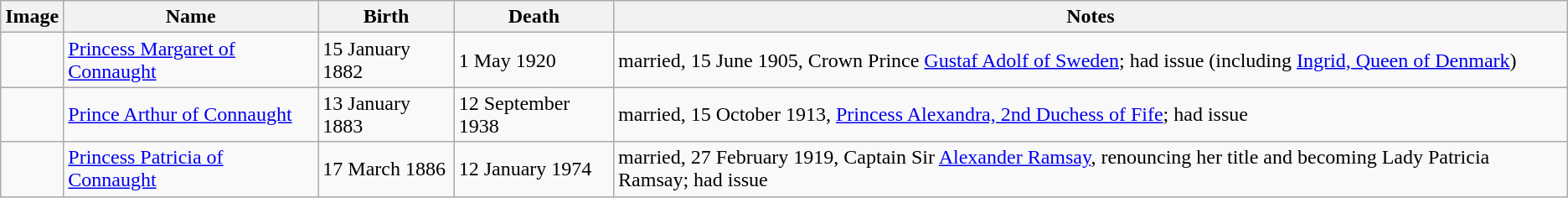<table class="wikitable">
<tr>
<th>Image</th>
<th>Name</th>
<th>Birth</th>
<th>Death</th>
<th>Notes</th>
</tr>
<tr>
<td align=center></td>
<td><a href='#'>Princess Margaret of Connaught</a></td>
<td>15 January 1882</td>
<td>1 May 1920</td>
<td>married, 15 June 1905, Crown Prince <a href='#'>Gustaf Adolf of Sweden</a>; had issue (including <a href='#'>Ingrid, Queen of Denmark</a>)</td>
</tr>
<tr>
<td align=center></td>
<td><a href='#'>Prince Arthur of Connaught</a></td>
<td>13 January 1883</td>
<td>12 September 1938</td>
<td>married, 15 October 1913, <a href='#'>Princess Alexandra, 2nd Duchess of Fife</a>; had issue</td>
</tr>
<tr>
<td align=center></td>
<td><a href='#'>Princess Patricia of Connaught</a></td>
<td>17 March 1886</td>
<td>12 January 1974</td>
<td>married, 27 February 1919, Captain Sir <a href='#'>Alexander Ramsay</a>, renouncing her title and becoming Lady Patricia Ramsay; had issue</td>
</tr>
</table>
